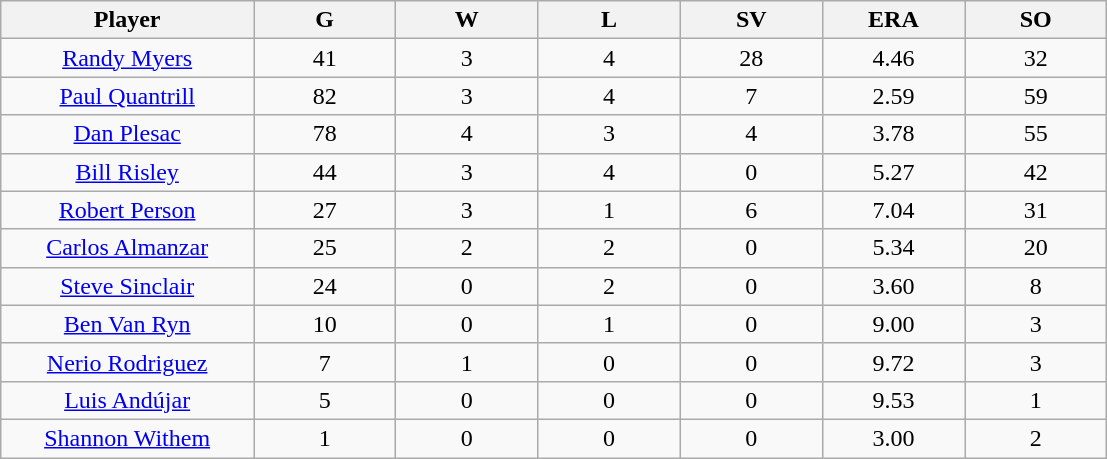<table class="wikitable sortable">
<tr>
<th bgcolor="#DDDDFF" width="16%">Player</th>
<th bgcolor="#DDDDFF" width="9%">G</th>
<th bgcolor="#DDDDFF" width="9%">W</th>
<th bgcolor="#DDDDFF" width="9%">L</th>
<th bgcolor="#DDDDFF" width="9%">SV</th>
<th bgcolor="#DDDDFF" width="9%">ERA</th>
<th bgcolor="#DDDDFF" width="9%">SO</th>
</tr>
<tr align="center">
<td><a href='#'>Randy Myers</a></td>
<td>41</td>
<td>3</td>
<td>4</td>
<td>28</td>
<td>4.46</td>
<td>32</td>
</tr>
<tr align=center>
<td><a href='#'>Paul Quantrill</a></td>
<td>82</td>
<td>3</td>
<td>4</td>
<td>7</td>
<td>2.59</td>
<td>59</td>
</tr>
<tr align=center>
<td><a href='#'>Dan Plesac</a></td>
<td>78</td>
<td>4</td>
<td>3</td>
<td>4</td>
<td>3.78</td>
<td>55</td>
</tr>
<tr align=center>
<td><a href='#'>Bill Risley</a></td>
<td>44</td>
<td>3</td>
<td>4</td>
<td>0</td>
<td>5.27</td>
<td>42</td>
</tr>
<tr align=center>
<td><a href='#'>Robert Person</a></td>
<td>27</td>
<td>3</td>
<td>1</td>
<td>6</td>
<td>7.04</td>
<td>31</td>
</tr>
<tr align=center>
<td><a href='#'>Carlos Almanzar</a></td>
<td>25</td>
<td>2</td>
<td>2</td>
<td>0</td>
<td>5.34</td>
<td>20</td>
</tr>
<tr align=center>
<td><a href='#'>Steve Sinclair</a></td>
<td>24</td>
<td>0</td>
<td>2</td>
<td>0</td>
<td>3.60</td>
<td>8</td>
</tr>
<tr align=center>
<td><a href='#'>Ben Van Ryn</a></td>
<td>10</td>
<td>0</td>
<td>1</td>
<td>0</td>
<td>9.00</td>
<td>3</td>
</tr>
<tr align=center>
<td><a href='#'>Nerio Rodriguez</a></td>
<td>7</td>
<td>1</td>
<td>0</td>
<td>0</td>
<td>9.72</td>
<td>3</td>
</tr>
<tr align=center>
<td><a href='#'>Luis Andújar</a></td>
<td>5</td>
<td>0</td>
<td>0</td>
<td>0</td>
<td>9.53</td>
<td>1</td>
</tr>
<tr align=center>
<td><a href='#'>Shannon Withem</a></td>
<td>1</td>
<td>0</td>
<td>0</td>
<td>0</td>
<td>3.00</td>
<td>2</td>
</tr>
</table>
